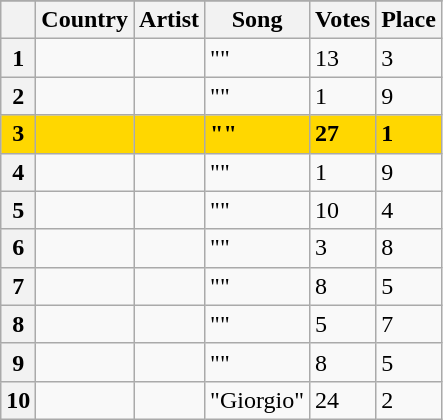<table class="sortable wikitable plainrowheaders">
<tr>
</tr>
<tr>
<th scope="col"></th>
<th scope="col">Country</th>
<th scope="col">Artist</th>
<th scope="col">Song</th>
<th scope="col" class="unsortable">Votes</th>
<th scope="col">Place</th>
</tr>
<tr>
<th scope="row" style="text-align:center;">1</th>
<td></td>
<td></td>
<td>""</td>
<td>13</td>
<td>3</td>
</tr>
<tr>
<th scope="row" style="text-align:center;">2</th>
<td></td>
<td></td>
<td>""</td>
<td>1</td>
<td>9</td>
</tr>
<tr style="font-weight:bold; background:gold;">
<th scope="row" style="text-align:center; font-weight:bold; background:gold;">3</th>
<td></td>
<td></td>
<td>""</td>
<td>27</td>
<td>1</td>
</tr>
<tr>
<th scope="row" style="text-align:center;">4</th>
<td></td>
<td></td>
<td>""</td>
<td>1</td>
<td>9</td>
</tr>
<tr>
<th scope="row" style="text-align:center;">5</th>
<td></td>
<td></td>
<td>""</td>
<td>10</td>
<td>4</td>
</tr>
<tr>
<th scope="row" style="text-align:center;">6</th>
<td></td>
<td></td>
<td>""</td>
<td>3</td>
<td>8</td>
</tr>
<tr>
<th scope="row" style="text-align:center;">7</th>
<td></td>
<td></td>
<td>""</td>
<td>8</td>
<td>5</td>
</tr>
<tr>
<th scope="row" style="text-align:center;">8</th>
<td></td>
<td></td>
<td>""</td>
<td>5</td>
<td>7</td>
</tr>
<tr>
<th scope="row" style="text-align:center;">9</th>
<td></td>
<td></td>
<td>""</td>
<td>8</td>
<td>5</td>
</tr>
<tr>
<th scope="row" style="text-align:center;">10</th>
<td></td>
<td></td>
<td>"Giorgio"</td>
<td>24</td>
<td>2</td>
</tr>
</table>
